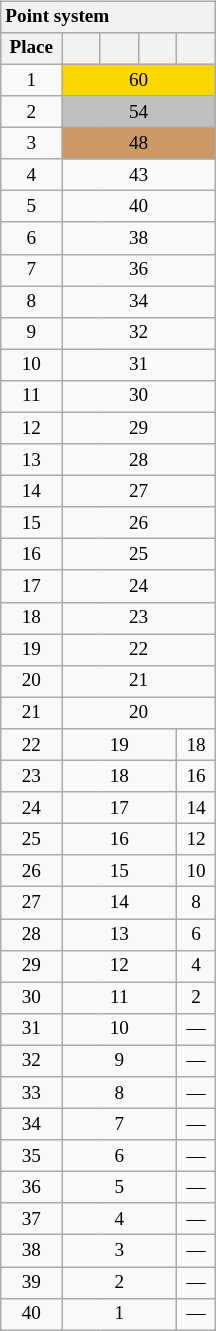<table class="wikitable collapsible collapsed" style="font-size:80%; text-align:center; float: right; width: 108pt; margin: 1em 0 1em 1em;">
<tr>
<th colspan="5" style="white-space:nowrap; text-align:left;">Point system   </th>
</tr>
<tr>
<th style="width: 20pt;">Place</th>
<th style="width: 12pt;"><small></small></th>
<th style="width: 12pt;"><small></small></th>
<th style="width: 12pt;"><small></small></th>
<th style="width: 12pt;"><small></small></th>
</tr>
<tr>
<td>1</td>
<td colspan="4" bgcolor="gold">60</td>
</tr>
<tr>
<td>2</td>
<td colspan="4" bgcolor="silver">54</td>
</tr>
<tr>
<td>3</td>
<td colspan="4" bgcolor="cc9966">48</td>
</tr>
<tr>
<td>4</td>
<td colspan="4">43</td>
</tr>
<tr>
<td>5</td>
<td colspan="4">40</td>
</tr>
<tr>
<td>6</td>
<td colspan="4">38</td>
</tr>
<tr>
<td>7</td>
<td colspan="4">36</td>
</tr>
<tr>
<td>8</td>
<td colspan="4">34</td>
</tr>
<tr>
<td>9</td>
<td colspan="4">32</td>
</tr>
<tr>
<td>10</td>
<td colspan="4">31</td>
</tr>
<tr>
<td>11</td>
<td colspan="4">30</td>
</tr>
<tr>
<td>12</td>
<td colspan="4">29</td>
</tr>
<tr>
<td>13</td>
<td colspan="4">28</td>
</tr>
<tr>
<td>14</td>
<td colspan="4">27</td>
</tr>
<tr>
<td>15</td>
<td colspan="4">26</td>
</tr>
<tr>
<td>16</td>
<td colspan="4">25</td>
</tr>
<tr>
<td>17</td>
<td colspan="4">24</td>
</tr>
<tr>
<td>18</td>
<td colspan="4">23</td>
</tr>
<tr>
<td>19</td>
<td colspan="4">22</td>
</tr>
<tr>
<td>20</td>
<td colspan="4">21</td>
</tr>
<tr>
<td>21</td>
<td colspan="4">20</td>
</tr>
<tr>
<td>22</td>
<td colspan="3">19</td>
<td>18</td>
</tr>
<tr>
<td>23</td>
<td colspan="3">18</td>
<td>16</td>
</tr>
<tr>
<td>24</td>
<td colspan="3">17</td>
<td>14</td>
</tr>
<tr>
<td>25</td>
<td colspan="3">16</td>
<td>12</td>
</tr>
<tr>
<td>26</td>
<td colspan="3">15</td>
<td>10</td>
</tr>
<tr>
<td>27</td>
<td colspan="3">14</td>
<td>8</td>
</tr>
<tr>
<td>28</td>
<td colspan="3">13</td>
<td>6</td>
</tr>
<tr>
<td>29</td>
<td colspan="3">12</td>
<td>4</td>
</tr>
<tr>
<td>30</td>
<td colspan="3">11</td>
<td>2</td>
</tr>
<tr>
<td>31</td>
<td colspan="3">10</td>
<td>—</td>
</tr>
<tr>
<td>32</td>
<td colspan="3">9</td>
<td>—</td>
</tr>
<tr>
<td>33</td>
<td colspan="3">8</td>
<td>—</td>
</tr>
<tr>
<td>34</td>
<td colspan="3">7</td>
<td>—</td>
</tr>
<tr>
<td>35</td>
<td colspan="3">6</td>
<td>—</td>
</tr>
<tr>
<td>36</td>
<td colspan="3">5</td>
<td>—</td>
</tr>
<tr>
<td>37</td>
<td colspan="3">4</td>
<td>—</td>
</tr>
<tr>
<td>38</td>
<td colspan="3">3</td>
<td>—</td>
</tr>
<tr>
<td>39</td>
<td colspan="3">2</td>
<td>—</td>
</tr>
<tr>
<td>40</td>
<td colspan="3">1</td>
<td>—</td>
</tr>
</table>
